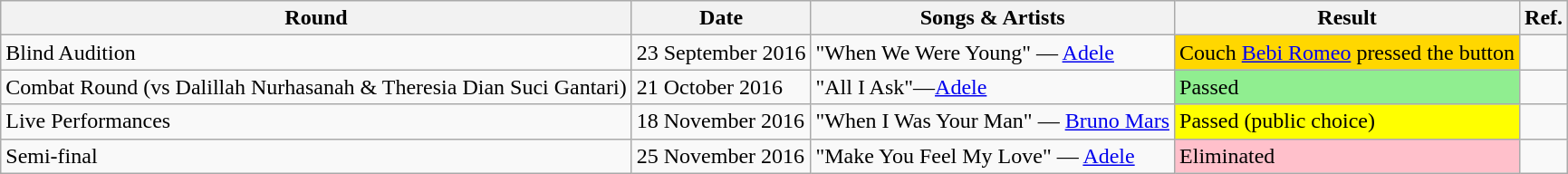<table class="wikitable sortable">
<tr>
<th>Round</th>
<th>Date</th>
<th>Songs & Artists</th>
<th>Result</th>
<th>Ref.</th>
</tr>
<tr>
<td>Blind Audition</td>
<td>23 September 2016</td>
<td>"When We Were Young" — <a href='#'>Adele</a></td>
<td align="center" style="background:gold">Couch <a href='#'>Bebi Romeo</a> pressed the button</td>
<td></td>
</tr>
<tr>
<td>Combat Round (vs Dalillah Nurhasanah & Theresia Dian Suci Gantari)</td>
<td>21 October 2016</td>
<td>"All I Ask"—<a href='#'>Adele</a></td>
<td style="background:lightgreen">Passed</td>
<td></td>
</tr>
<tr>
<td>Live Performances</td>
<td>18 November 2016</td>
<td>"When I Was Your Man" — <a href='#'>Bruno Mars</a></td>
<td style="background:yellow">Passed (public choice)</td>
<td></td>
</tr>
<tr>
<td>Semi-final</td>
<td>25 November 2016</td>
<td>"Make You Feel My Love" — <a href='#'>Adele</a></td>
<td style="background:pink;">Eliminated</td>
<td></td>
</tr>
</table>
